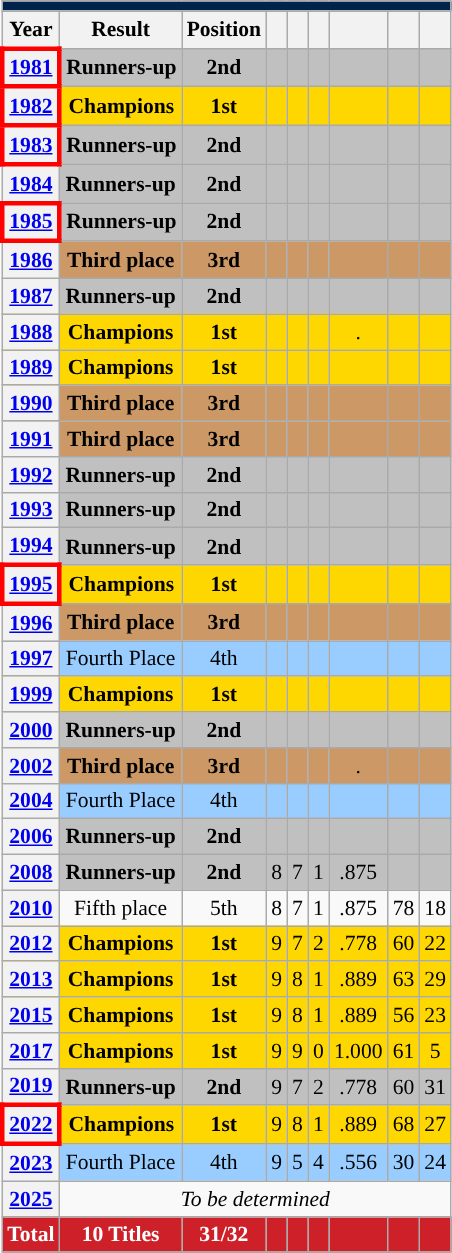<table class="wikitable" style="font-size:90%; text-align:center;">
<tr>
<th style="background:#00234C;" colspan="10"><a href='#'></a></th>
</tr>
<tr>
<th scope="col">Year</th>
<th scope="col">Result</th>
<th scope="col">Position</th>
<th scope="col"></th>
<th scope="col"></th>
<th scope="col"></th>
<th scope="col"></th>
<th scope="col"></th>
<th scope="col"></th>
</tr>
<tr style="background:silver;">
<th style="border: 3px solid red"> <a href='#'>1981</a></th>
<td><strong>Runners-up</strong></td>
<td><strong>2nd</strong></td>
<td></td>
<td></td>
<td></td>
<td></td>
<td></td>
<td></td>
</tr>
<tr style="background:gold;">
<th style="border: 3px solid red"> <a href='#'>1982</a></th>
<td><strong>Champions</strong></td>
<td><strong>1st</strong></td>
<td></td>
<td></td>
<td></td>
<td></td>
<td></td>
<td></td>
</tr>
<tr style="background:silver;">
<th style="border: 3px solid red"> <a href='#'>1983</a></th>
<td><strong>Runners-up</strong></td>
<td><strong>2nd</strong></td>
<td></td>
<td></td>
<td></td>
<td></td>
<td></td>
<td></td>
</tr>
<tr style="background:silver;">
<th> <a href='#'>1984</a></th>
<td><strong>Runners-up</strong></td>
<td><strong>2nd</strong></td>
<td></td>
<td></td>
<td></td>
<td></td>
<td></td>
<td></td>
</tr>
<tr style="background:silver;">
<th style="border: 3px solid red"> <a href='#'>1985</a></th>
<td><strong>Runners-up</strong></td>
<td><strong>2nd</strong></td>
<td></td>
<td></td>
<td></td>
<td></td>
<td></td>
<td></td>
</tr>
<tr style="background:#cc9966">
<th> <a href='#'>1986</a></th>
<td><strong>Third place</strong></td>
<td><strong>3rd</strong></td>
<td></td>
<td></td>
<td></td>
<td></td>
<td></td>
<td></td>
</tr>
<tr style="background:silver;">
<th> <a href='#'>1987</a></th>
<td><strong>Runners-up</strong></td>
<td><strong>2nd</strong></td>
<td></td>
<td></td>
<td></td>
<td></td>
<td></td>
<td></td>
</tr>
<tr style="background:gold;">
<th> <a href='#'>1988</a></th>
<td><strong>Champions</strong></td>
<td><strong>1st</strong></td>
<td></td>
<td></td>
<td></td>
<td>.</td>
<td></td>
<td></td>
</tr>
<tr style="background:gold;">
<th> <a href='#'>1989</a></th>
<td><strong>Champions</strong></td>
<td><strong>1st</strong></td>
<td></td>
<td></td>
<td></td>
<td></td>
<td></td>
<td></td>
</tr>
<tr style="background:#cc9966">
<th> <a href='#'>1990</a></th>
<td><strong>Third place</strong></td>
<td><strong>3rd</strong></td>
<td></td>
<td></td>
<td></td>
<td></td>
<td></td>
<td></td>
</tr>
<tr style="background:#cc9966">
<th> <a href='#'>1991</a></th>
<td><strong>Third place</strong></td>
<td><strong>3rd</strong></td>
<td></td>
<td></td>
<td></td>
<td></td>
<td></td>
<td></td>
</tr>
<tr style="background:silver;">
<th> <a href='#'>1992</a></th>
<td><strong>Runners-up</strong></td>
<td><strong>2nd</strong></td>
<td></td>
<td></td>
<td></td>
<td></td>
<td></td>
<td></td>
</tr>
<tr style="background:silver;">
<th> <a href='#'>1993</a></th>
<td><strong>Runners-up</strong></td>
<td><strong>2nd</strong></td>
<td></td>
<td></td>
<td></td>
<td></td>
<td></td>
<td></td>
</tr>
<tr style="background:silver;">
<th> <a href='#'>1994</a></th>
<td><strong>Runners-up</strong></td>
<td><strong>2nd</strong></td>
<td></td>
<td></td>
<td></td>
<td></td>
<td></td>
<td></td>
</tr>
<tr style="background:gold;">
<th style="border: 3px solid red"> <a href='#'>1995</a></th>
<td><strong>Champions</strong></td>
<td><strong>1st</strong></td>
<td></td>
<td></td>
<td></td>
<td></td>
<td></td>
<td></td>
</tr>
<tr style="background:#cc9966">
<th> <a href='#'>1996</a></th>
<td><strong>Third place</strong></td>
<td><strong>3rd</strong></td>
<td></td>
<td></td>
<td></td>
<td></td>
<td></td>
<td></td>
</tr>
<tr style="background:#9acdff">
<th> <a href='#'>1997</a></th>
<td>Fourth Place</td>
<td>4th</td>
<td></td>
<td></td>
<td></td>
<td></td>
<td></td>
<td></td>
</tr>
<tr style="background:gold;">
<th> <a href='#'>1999</a></th>
<td><strong>Champions</strong></td>
<td><strong>1st</strong></td>
<td></td>
<td></td>
<td></td>
<td></td>
<td></td>
<td></td>
</tr>
<tr style="background:silver;">
<th> <a href='#'>2000</a></th>
<td><strong>Runners-up</strong></td>
<td><strong>2nd</strong></td>
<td></td>
<td></td>
<td></td>
<td></td>
<td></td>
<td></td>
</tr>
<tr style="background:#cc9966">
<th> <a href='#'>2002</a></th>
<td><strong>Third place</strong></td>
<td><strong>3rd</strong></td>
<td></td>
<td></td>
<td></td>
<td>.</td>
<td></td>
<td></td>
</tr>
<tr style="background:#9acdff">
<th> <a href='#'>2004</a></th>
<td>Fourth Place</td>
<td>4th</td>
<td></td>
<td></td>
<td></td>
<td></td>
<td></td>
<td></td>
</tr>
<tr style="background:silver;">
<th> <a href='#'>2006</a></th>
<td><strong>Runners-up</strong></td>
<td><strong>2nd</strong></td>
<td></td>
<td></td>
<td></td>
<td></td>
<td></td>
<td></td>
</tr>
<tr style="background:silver;">
<th> <a href='#'>2008</a></th>
<td><strong>Runners-up</strong></td>
<td><strong>2nd</strong></td>
<td>8</td>
<td>7</td>
<td>1</td>
<td>.875</td>
<td></td>
<td></td>
</tr>
<tr>
<th> <a href='#'>2010</a></th>
<td>Fifth place</td>
<td>5th</td>
<td>8</td>
<td>7</td>
<td>1</td>
<td>.875</td>
<td>78</td>
<td>18</td>
</tr>
<tr style="background:gold;">
<th> <a href='#'>2012</a></th>
<td><strong>Champions</strong></td>
<td><strong>1st</strong></td>
<td>9</td>
<td>7</td>
<td>2</td>
<td>.778</td>
<td>60</td>
<td>22</td>
</tr>
<tr style="background:gold;">
<th> <a href='#'>2013</a></th>
<td><strong>Champions</strong></td>
<td><strong>1st</strong></td>
<td>9</td>
<td>8</td>
<td>1</td>
<td>.889</td>
<td>63</td>
<td>29</td>
</tr>
<tr style="background:gold;">
<th> <a href='#'>2015</a></th>
<td><strong>Champions</strong></td>
<td><strong>1st</strong></td>
<td>9</td>
<td>8</td>
<td>1</td>
<td>.889</td>
<td>56</td>
<td>23</td>
</tr>
<tr style="background:gold;">
<th> <a href='#'>2017</a></th>
<td><strong>Champions</strong></td>
<td><strong>1st</strong></td>
<td>9</td>
<td>9</td>
<td>0</td>
<td>1.000</td>
<td>61</td>
<td>5</td>
</tr>
<tr style="background:silver;">
<th> <a href='#'>2019</a></th>
<td><strong>Runners-up</strong></td>
<td><strong>2nd</strong></td>
<td>9</td>
<td>7</td>
<td>2</td>
<td>.778</td>
<td>60</td>
<td>31</td>
</tr>
<tr style="background:gold;">
<th style="border: 3px solid red"> <a href='#'>2022</a></th>
<td><strong>Champions</strong></td>
<td><strong>1st</strong></td>
<td>9</td>
<td>8</td>
<td>1</td>
<td>.889</td>
<td>68</td>
<td>27</td>
</tr>
<tr style="background:#9acdff">
<th> <a href='#'>2023</a></th>
<td>Fourth Place</td>
<td>4th</td>
<td>9</td>
<td>5</td>
<td>4</td>
<td>.556</td>
<td>30</td>
<td>24</td>
</tr>
<tr>
<th> <a href='#'>2025</a></th>
<td colspan="8"><em>To be determined</em></td>
</tr>
<tr>
<th style="color:white; background:#CE2028;"><strong>Total</strong></th>
<th style="color:white; background:#CE2028;">10 Titles</th>
<th style="color:white; background:#CE2028;"><strong>31/32</strong></th>
<th style="color:white; background:#CE2028;"></th>
<th style="color:white; background:#CE2028;"></th>
<th style="color:white; background:#CE2028;"></th>
<th style="color:white; background:#CE2028;"></th>
<th style="color:white; background:#CE2028;"></th>
<th style="color:white; background:#CE2028;"></th>
</tr>
</table>
